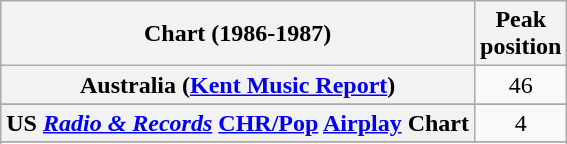<table class="wikitable sortable plainrowheaders">
<tr>
<th>Chart (1986-1987)</th>
<th>Peak<br>position</th>
</tr>
<tr>
<th scope="row">Australia (<a href='#'>Kent Music Report</a>)</th>
<td style="text-align:center;">46</td>
</tr>
<tr>
</tr>
<tr>
</tr>
<tr>
</tr>
<tr>
<th scope="row">US <em><a href='#'>Radio & Records</a></em> <a href='#'>CHR/Pop</a> <a href='#'>Airplay</a> Chart</th>
<td style="text-align:center;">4</td>
</tr>
<tr>
</tr>
<tr>
</tr>
</table>
